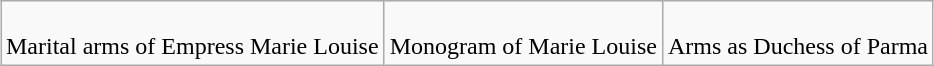<table class="wikitable" style="margin:1em auto; text-align:center;">
<tr>
<td><br>Marital arms of Empress Marie Louise</td>
<td><br>Monogram of Marie Louise</td>
<td><br>Arms as Duchess of Parma</td>
</tr>
</table>
